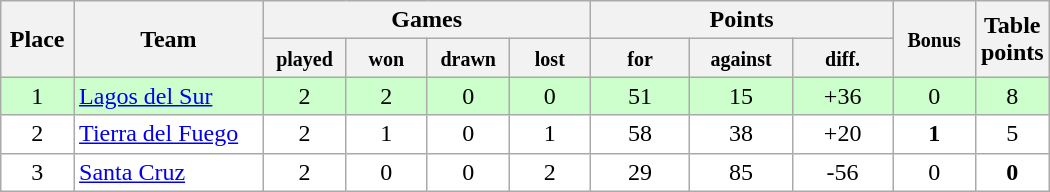<table class="wikitable" width=700>
<tr>
<th rowspan=2 width="7%">Place</th>
<th rowspan=2 width="19%">Team</th>
<th colspan=4 width="30%">Games</th>
<th colspan=3 width="26%">Points</th>
<th rowspan=2 width="8%"><small> Bonus </small></th>
<th rowspan=2 width="10%">Table<br>points</th>
</tr>
<tr>
<th width="8%"><small>played </small></th>
<th width="8%"><small>won </small></th>
<th width="8%"><small>drawn </small></th>
<th width="8%"><small>lost </small></th>
<th width="10%"><small>for </small></th>
<th width="10%"><small>against </small></th>
<th width="10%"><small>diff.</small></th>
</tr>
<tr align=center style="background: #ccffcc;">
<td>1</td>
<td align=left><a href='#'>Lagos del Sur</a></td>
<td>2</td>
<td>2</td>
<td>0</td>
<td>0</td>
<td>51</td>
<td>15</td>
<td>+36</td>
<td>0</td>
<td>8</td>
</tr>
<tr align=center style="background: #ffffff;">
<td>2</td>
<td align=left><a href='#'>Tierra del Fuego</a></td>
<td>2</td>
<td>1</td>
<td>0</td>
<td>1</td>
<td>58</td>
<td>38</td>
<td>+20</td>
<td><strong>1</strong></td>
<td>5</td>
</tr>
<tr align=center style="background: #ffffff;">
<td>3</td>
<td align=left><a href='#'>Santa Cruz</a></td>
<td>2</td>
<td>0</td>
<td>0</td>
<td>2</td>
<td>29</td>
<td>85</td>
<td>-56</td>
<td>0</td>
<td><strong>0</strong></td>
</tr>
</table>
